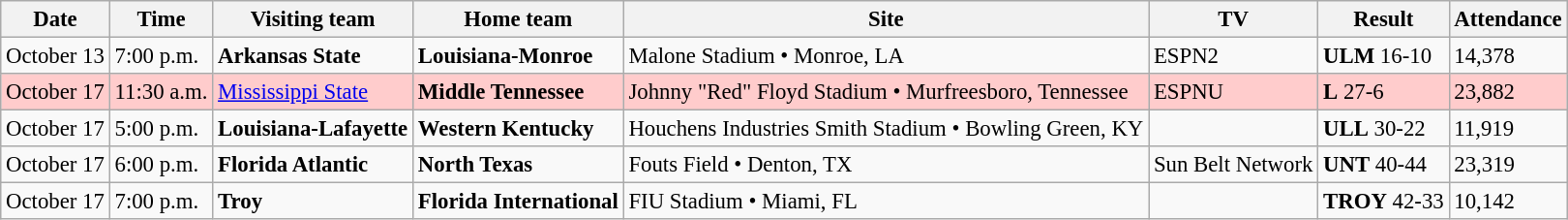<table class="wikitable" style="font-size:95%;">
<tr>
<th>Date</th>
<th>Time</th>
<th>Visiting team</th>
<th>Home team</th>
<th>Site</th>
<th>TV</th>
<th>Result</th>
<th>Attendance</th>
</tr>
<tr bgcolor=>
<td>October 13</td>
<td>7:00 p.m.</td>
<td><strong>Arkansas State</strong></td>
<td><strong>Louisiana-Monroe</strong></td>
<td>Malone Stadium • Monroe, LA</td>
<td>ESPN2</td>
<td><strong>ULM</strong> 16-10</td>
<td>14,378</td>
</tr>
<tr bgcolor=#ffcccc>
<td>October 17</td>
<td>11:30 a.m.</td>
<td><a href='#'>Mississippi State</a></td>
<td><strong>Middle Tennessee</strong></td>
<td>Johnny "Red" Floyd Stadium • Murfreesboro, Tennessee</td>
<td>ESPNU</td>
<td><strong>L</strong> 27-6</td>
<td>23,882</td>
</tr>
<tr bgcolor=>
<td>October 17</td>
<td>5:00 p.m.</td>
<td><strong>Louisiana-Lafayette</strong></td>
<td><strong>Western Kentucky</strong></td>
<td>Houchens Industries Smith Stadium • Bowling Green, KY</td>
<td></td>
<td><strong>ULL</strong> 30-22</td>
<td>11,919</td>
</tr>
<tr bgcolor=>
<td>October 17</td>
<td>6:00 p.m.</td>
<td><strong>Florida Atlantic</strong></td>
<td><strong>North Texas</strong></td>
<td>Fouts Field • Denton, TX</td>
<td>Sun Belt Network</td>
<td><strong>UNT</strong> 40-44</td>
<td>23,319</td>
</tr>
<tr bgcolor=>
<td>October 17</td>
<td>7:00 p.m.</td>
<td><strong>Troy</strong></td>
<td><strong>Florida International</strong></td>
<td>FIU Stadium • Miami, FL</td>
<td></td>
<td><strong>TROY</strong> 42-33</td>
<td>10,142</td>
</tr>
</table>
